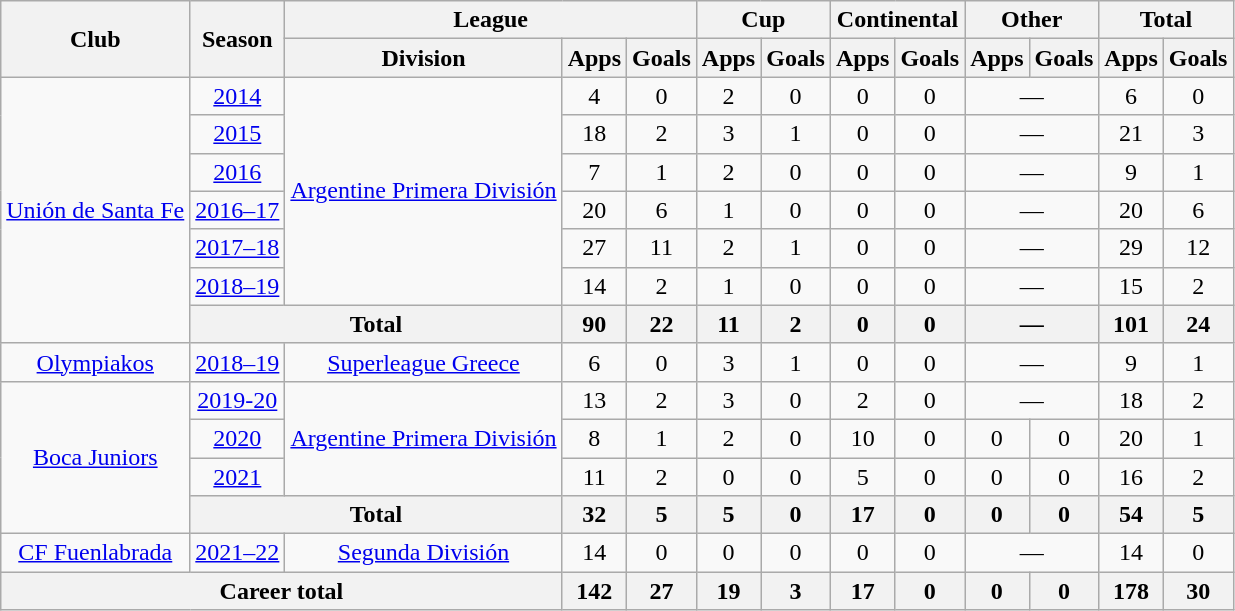<table class="wikitable" style="text-align: center;">
<tr>
<th rowspan="2">Club</th>
<th rowspan="2">Season</th>
<th colspan="3">League</th>
<th colspan="2">Cup</th>
<th colspan="2">Continental</th>
<th colspan="2">Other</th>
<th colspan="2">Total</th>
</tr>
<tr>
<th>Division</th>
<th>Apps</th>
<th>Goals</th>
<th>Apps</th>
<th>Goals</th>
<th>Apps</th>
<th>Goals</th>
<th>Apps</th>
<th>Goals</th>
<th>Apps</th>
<th>Goals</th>
</tr>
<tr>
<td rowspan="7"><a href='#'>Unión de Santa Fe</a></td>
<td><a href='#'>2014</a></td>
<td rowspan="6"><a href='#'>Argentine Primera División</a></td>
<td>4</td>
<td>0</td>
<td>2</td>
<td>0</td>
<td>0</td>
<td>0</td>
<td colspan="2">—</td>
<td>6</td>
<td>0</td>
</tr>
<tr>
<td><a href='#'>2015</a></td>
<td>18</td>
<td>2</td>
<td>3</td>
<td>1</td>
<td>0</td>
<td>0</td>
<td colspan="2">—</td>
<td>21</td>
<td>3</td>
</tr>
<tr>
<td><a href='#'>2016</a></td>
<td>7</td>
<td>1</td>
<td>2</td>
<td>0</td>
<td>0</td>
<td>0</td>
<td colspan="2">—</td>
<td>9</td>
<td>1</td>
</tr>
<tr>
<td><a href='#'>2016–17</a></td>
<td>20</td>
<td>6</td>
<td>1</td>
<td>0</td>
<td>0</td>
<td>0</td>
<td colspan="2">—</td>
<td>20</td>
<td>6</td>
</tr>
<tr>
<td><a href='#'>2017–18</a></td>
<td>27</td>
<td>11</td>
<td>2</td>
<td>1</td>
<td>0</td>
<td>0</td>
<td colspan="2">—</td>
<td>29</td>
<td>12</td>
</tr>
<tr>
<td><a href='#'>2018–19</a></td>
<td>14</td>
<td>2</td>
<td>1</td>
<td>0</td>
<td>0</td>
<td>0</td>
<td colspan="2">—</td>
<td>15</td>
<td>2</td>
</tr>
<tr>
<th colspan="2">Total</th>
<th>90</th>
<th>22</th>
<th>11</th>
<th>2</th>
<th>0</th>
<th>0</th>
<th colspan="2">—</th>
<th>101</th>
<th>24</th>
</tr>
<tr>
<td rowspan="1"><a href='#'>Olympiakos</a></td>
<td><a href='#'>2018–19</a></td>
<td><a href='#'>Superleague Greece</a></td>
<td>6</td>
<td>0</td>
<td>3</td>
<td>1</td>
<td>0</td>
<td>0</td>
<td colspan="2">—</td>
<td>9</td>
<td>1</td>
</tr>
<tr>
<td rowspan="4"><a href='#'>Boca Juniors</a></td>
<td><a href='#'>2019-20</a></td>
<td rowspan="3"><a href='#'>Argentine Primera División</a></td>
<td>13</td>
<td>2</td>
<td>3</td>
<td>0</td>
<td>2</td>
<td>0</td>
<td colspan="2">—</td>
<td>18</td>
<td>2</td>
</tr>
<tr>
<td><a href='#'>2020</a></td>
<td>8</td>
<td>1</td>
<td>2</td>
<td>0</td>
<td>10</td>
<td>0</td>
<td>0</td>
<td>0</td>
<td>20</td>
<td>1</td>
</tr>
<tr>
<td><a href='#'>2021</a></td>
<td>11</td>
<td>2</td>
<td>0</td>
<td>0</td>
<td>5</td>
<td>0</td>
<td>0</td>
<td>0</td>
<td>16</td>
<td>2</td>
</tr>
<tr>
<th colspan="2">Total</th>
<th>32</th>
<th>5</th>
<th>5</th>
<th>0</th>
<th>17</th>
<th>0</th>
<th>0</th>
<th>0</th>
<th>54</th>
<th>5</th>
</tr>
<tr>
<td rowspan="1"><a href='#'>CF Fuenlabrada</a></td>
<td><a href='#'>2021–22</a></td>
<td><a href='#'>Segunda División</a></td>
<td>14</td>
<td>0</td>
<td>0</td>
<td>0</td>
<td>0</td>
<td>0</td>
<td colspan="2">—</td>
<td>14</td>
<td>0</td>
</tr>
<tr>
<th colspan="3">Career total</th>
<th>142</th>
<th>27</th>
<th>19</th>
<th>3</th>
<th>17</th>
<th>0</th>
<th>0</th>
<th>0</th>
<th>178</th>
<th>30</th>
</tr>
</table>
